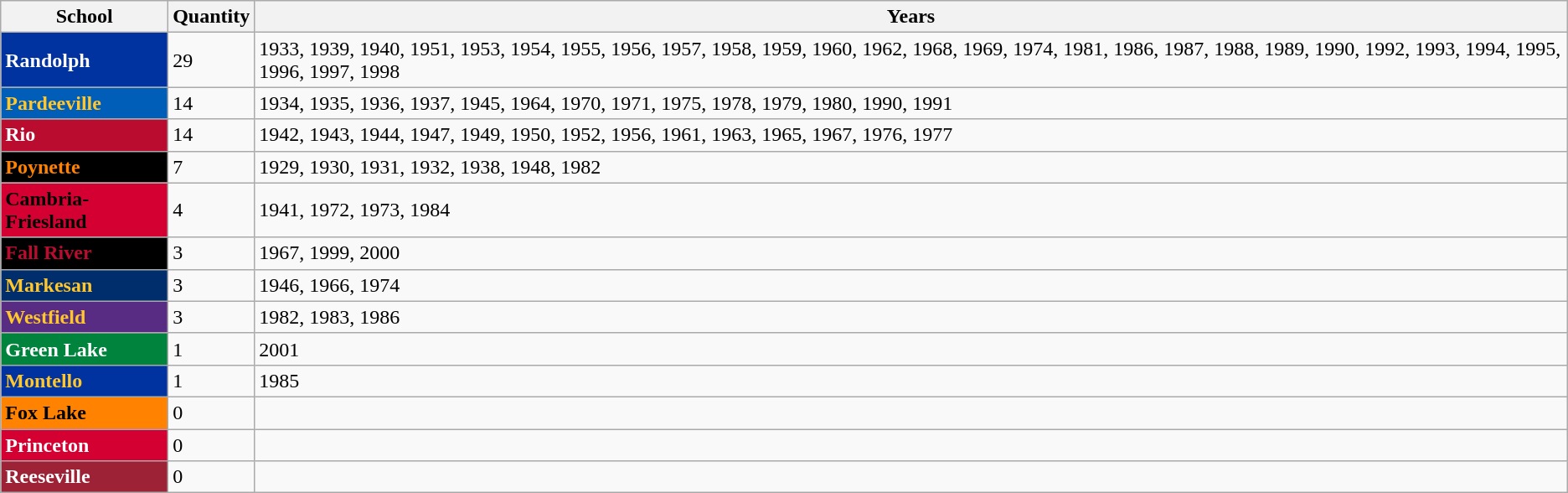<table class="wikitable">
<tr>
<th>School</th>
<th>Quantity</th>
<th>Years</th>
</tr>
<tr>
<td style="background: #0032a0; color: white"><strong>Randolph</strong></td>
<td>29</td>
<td>1933, 1939, 1940, 1951, 1953, 1954, 1955, 1956, 1957, 1958, 1959, 1960, 1962, 1968, 1969, 1974, 1981, 1986, 1987, 1988, 1989, 1990, 1992, 1993, 1994, 1995, 1996, 1997, 1998</td>
</tr>
<tr>
<td style="background: #005eb8; color: #ffc72c"><strong>Pardeeville</strong></td>
<td>14</td>
<td>1934, 1935, 1936, 1937, 1945, 1964, 1970, 1971, 1975, 1978, 1979, 1980, 1990, 1991</td>
</tr>
<tr>
<td style="background: #ba0c2f; color: white"><strong>Rio</strong></td>
<td>14</td>
<td>1942, 1943, 1944, 1947, 1949, 1950, 1952, 1956, 1961, 1963, 1965, 1967, 1976, 1977</td>
</tr>
<tr>
<td style="background: black; color: #ff8200"><strong>Poynette</strong></td>
<td>7</td>
<td>1929, 1930, 1931, 1932, 1938, 1948, 1982</td>
</tr>
<tr>
<td style="background: #d50032; color: black"><strong>Cambria-Friesland</strong></td>
<td>4</td>
<td>1941, 1972, 1973, 1984</td>
</tr>
<tr>
<td style="background: black; color: #ba0c2f"><strong>Fall River</strong></td>
<td>3</td>
<td>1967, 1999, 2000</td>
</tr>
<tr>
<td style="background: #002d6c; color: #ffc72c"><strong>Markesan</strong></td>
<td>3</td>
<td>1946, 1966, 1974</td>
</tr>
<tr>
<td style="background: #582c83; color:#ffc72c"><strong>Westfield</strong></td>
<td>3</td>
<td>1982, 1983, 1986</td>
</tr>
<tr>
<td style="background: #00843d; color: white"><strong>Green Lake</strong></td>
<td>1</td>
<td>2001</td>
</tr>
<tr>
<td style="background: #0032a0; color: #ffc72c"><strong>Montello</strong></td>
<td>1</td>
<td>1985</td>
</tr>
<tr>
<td style="background: #ff8200; color: black"><strong>Fox Lake</strong></td>
<td>0</td>
<td></td>
</tr>
<tr>
<td style="background: #d50032; color: white"><strong>Princeton</strong></td>
<td>0</td>
<td></td>
</tr>
<tr>
<td style="background: #9d2235; color: white"><strong>Reeseville</strong></td>
<td>0</td>
<td></td>
</tr>
</table>
